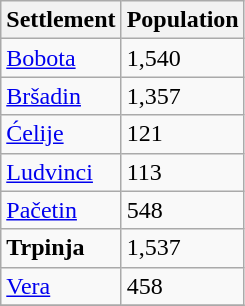<table class="wikitable">
<tr>
<th>Settlement</th>
<th>Population</th>
</tr>
<tr>
<td><a href='#'>Bobota</a></td>
<td>1,540</td>
</tr>
<tr>
<td><a href='#'>Bršadin</a></td>
<td>1,357</td>
</tr>
<tr>
<td><a href='#'>Ćelije</a></td>
<td>121</td>
</tr>
<tr>
<td><a href='#'>Ludvinci</a></td>
<td>113</td>
</tr>
<tr>
<td><a href='#'>Pačetin</a></td>
<td>548</td>
</tr>
<tr>
<td><strong>Trpinja</strong></td>
<td>1,537</td>
</tr>
<tr>
<td><a href='#'>Vera</a></td>
<td>458</td>
</tr>
<tr>
</tr>
</table>
